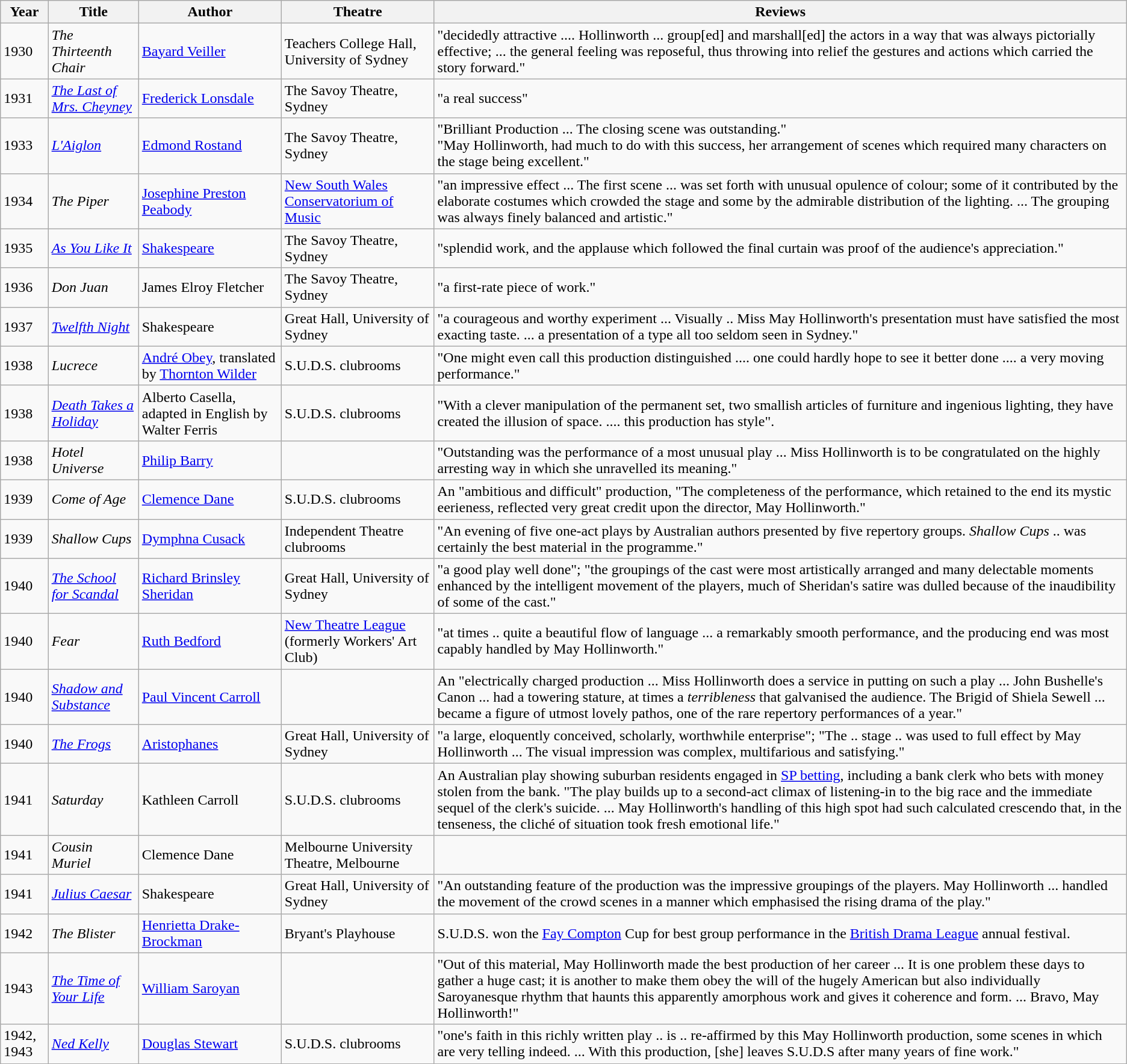<table class="wikitable sortable">
<tr>
<th>Year</th>
<th>Title</th>
<th>Author</th>
<th>Theatre</th>
<th>Reviews</th>
</tr>
<tr>
<td>1930</td>
<td><em>The Thirteenth Chair</em></td>
<td><a href='#'>Bayard Veiller</a></td>
<td>Teachers College Hall, University of Sydney</td>
<td>"decidedly attractive .... Hollinworth ... group[ed] and marshall[ed] the actors in a way that was always pictorially effective; ... the general feeling was reposeful, thus throwing into relief the gestures and actions which carried the story forward."</td>
</tr>
<tr>
<td>1931</td>
<td><em><a href='#'>The Last of Mrs. Cheyney</a></em></td>
<td><a href='#'>Frederick Lonsdale</a></td>
<td>The Savoy Theatre, Sydney</td>
<td>"a real success"</td>
</tr>
<tr>
<td>1933</td>
<td><em><a href='#'>L'Aiglon</a></em></td>
<td><a href='#'>Edmond Rostand</a></td>
<td>The Savoy Theatre, Sydney</td>
<td>"Brilliant Production ... The closing scene was outstanding."<br>"May Hollinworth, had much to do with this success, her arrangement of scenes which required many characters on the stage being excellent."</td>
</tr>
<tr>
<td>1934</td>
<td><em>The Piper</em></td>
<td><a href='#'>Josephine Preston Peabody</a></td>
<td><a href='#'>New South Wales Conservatorium of Music</a></td>
<td>"an impressive effect ... The first scene ... was set forth with unusual opulence of colour; some of it contributed by the elaborate costumes which crowded the stage and some by the admirable distribution of the lighting. ... The grouping was always finely balanced and artistic."</td>
</tr>
<tr>
<td>1935</td>
<td><em><a href='#'>As You Like It</a></em></td>
<td><a href='#'>Shakespeare</a></td>
<td>The Savoy Theatre, Sydney</td>
<td>"splendid work, and the applause which followed the final curtain was proof of the audience's appreciation."</td>
</tr>
<tr>
<td>1936</td>
<td><em>Don Juan</em></td>
<td>James Elroy Fletcher</td>
<td>The Savoy Theatre, Sydney</td>
<td>"a first-rate piece of work."</td>
</tr>
<tr>
<td>1937</td>
<td><em><a href='#'>Twelfth Night</a></em></td>
<td>Shakespeare</td>
<td>Great Hall, University of Sydney</td>
<td>"a courageous and worthy experiment ... Visually .. Miss May Hollinworth's presentation must have satisfied the most exacting taste. ... a presentation of a type all too seldom seen in Sydney."</td>
</tr>
<tr>
<td>1938</td>
<td><em>Lucrece</em></td>
<td><a href='#'>André Obey</a>, translated by <a href='#'>Thornton Wilder</a></td>
<td>S.U.D.S. clubrooms</td>
<td>"One might even call this production distinguished .... one could hardly hope to see it better done .... a very moving performance."</td>
</tr>
<tr>
<td>1938</td>
<td><em><a href='#'>Death Takes a Holiday</a></em></td>
<td>Alberto Casella, adapted in English by Walter Ferris</td>
<td>S.U.D.S. clubrooms</td>
<td>"With a clever manipulation of the permanent set, two smallish articles of furniture and ingenious lighting, they have created the illusion of space. .... this production has style".</td>
</tr>
<tr>
<td>1938</td>
<td><em>Hotel Universe</em></td>
<td><a href='#'>Philip Barry</a></td>
<td></td>
<td>"Outstanding was the performance of a most unusual play ... Miss Hollinworth is to be congratulated on the highly arresting way in which she unravelled its meaning."</td>
</tr>
<tr>
<td>1939</td>
<td><em>Come of Age</em></td>
<td><a href='#'>Clemence Dane</a></td>
<td>S.U.D.S. clubrooms</td>
<td>An "ambitious and difficult" production, "The completeness of the performance, which retained to the end its mystic eerieness, reflected very great credit upon the director, May Hollinworth."</td>
</tr>
<tr>
<td>1939</td>
<td><em>Shallow Cups</em></td>
<td><a href='#'>Dymphna Cusack</a></td>
<td>Independent Theatre clubrooms</td>
<td>"An evening of five one-act plays by Australian authors presented by five repertory groups. <em>Shallow Cups</em> .. was certainly the best material in the programme."</td>
</tr>
<tr>
<td>1940</td>
<td><em><a href='#'>The School for Scandal</a></em></td>
<td><a href='#'>Richard Brinsley Sheridan</a></td>
<td>Great Hall, University of Sydney</td>
<td>"a good play well done"; "the groupings of the cast were most artistically arranged and many delectable moments enhanced by the intelligent movement of the players, much of Sheridan's satire was dulled because of the inaudibility of some of the cast."</td>
</tr>
<tr>
<td>1940</td>
<td><em>Fear</em></td>
<td><a href='#'>Ruth Bedford</a></td>
<td><a href='#'>New Theatre League</a> (formerly Workers' Art Club)</td>
<td>"at times .. quite a beautiful flow of language ... a remarkably smooth performance, and the producing end was most capably handled by May Hollinworth."</td>
</tr>
<tr>
<td>1940</td>
<td><em><a href='#'>Shadow and Substance</a></em></td>
<td><a href='#'>Paul Vincent Carroll</a></td>
<td></td>
<td>An "electrically charged production ... Miss Hollinworth does a service in putting on such a play ... John Bushelle's Canon ... had a towering stature, at times a <em>terribleness</em> that galvanised the audience. The Brigid of Shiela Sewell ... became a figure of utmost lovely pathos, one of the rare repertory performances of a year."</td>
</tr>
<tr>
<td>1940</td>
<td><em><a href='#'>The Frogs</a></em></td>
<td><a href='#'>Aristophanes</a></td>
<td>Great Hall, University of Sydney</td>
<td>"a large, eloquently conceived, scholarly, worthwhile enterprise"; "The .. stage .. was used to full effect by May Hollinworth ... The visual impression was complex, multifarious and satisfying."</td>
</tr>
<tr>
<td>1941</td>
<td><em>Saturday</em></td>
<td>Kathleen Carroll</td>
<td>S.U.D.S. clubrooms</td>
<td>An Australian play showing suburban residents engaged in <a href='#'>SP betting</a>, including a bank clerk who bets with money stolen from the bank. "The play builds up to a second-act climax of listening-in to the big race and the immediate sequel of the clerk's suicide. ... May Hollinworth's handling of this high spot had such calculated crescendo that, in the tenseness, the cliché of situation took fresh emotional life."</td>
</tr>
<tr>
<td>1941</td>
<td><em>Cousin Muriel</em></td>
<td>Clemence Dane</td>
<td>Melbourne University Theatre, Melbourne</td>
<td></td>
</tr>
<tr>
<td>1941</td>
<td><em><a href='#'>Julius Caesar</a></em></td>
<td>Shakespeare</td>
<td>Great Hall, University of Sydney</td>
<td>"An outstanding feature of the production was the impressive groupings of the players. May Hollinworth ... handled the movement of the crowd scenes in a manner which emphasised the rising drama of the play."</td>
</tr>
<tr>
<td>1942</td>
<td><em>The Blister</em></td>
<td><a href='#'>Henrietta Drake-Brockman</a></td>
<td>Bryant's Playhouse</td>
<td>S.U.D.S. won the <a href='#'>Fay Compton</a> Cup for best group performance in the <a href='#'>British Drama League</a> annual festival.</td>
</tr>
<tr>
<td>1943</td>
<td><em><a href='#'>The Time of Your Life</a></em></td>
<td><a href='#'>William Saroyan</a></td>
<td></td>
<td>"Out of this material, May Hollinworth made the best production of her career ... It is one problem these days to gather a huge cast; it is another to make them obey the will of the hugely American but also individually Saroyanesque rhythm that haunts this apparently amorphous work and gives it coherence and form. ... Bravo, May Hollinworth!"</td>
</tr>
<tr>
<td>1942, 1943</td>
<td><em><a href='#'>Ned Kelly</a></em></td>
<td><a href='#'>Douglas Stewart</a></td>
<td>S.U.D.S. clubrooms</td>
<td>"one's faith in this richly written play .. is .. re-affirmed by this May Hollinworth production, some scenes in which are very telling indeed. ... With this production, [she] leaves S.U.D.S after many years of fine work."</td>
</tr>
</table>
